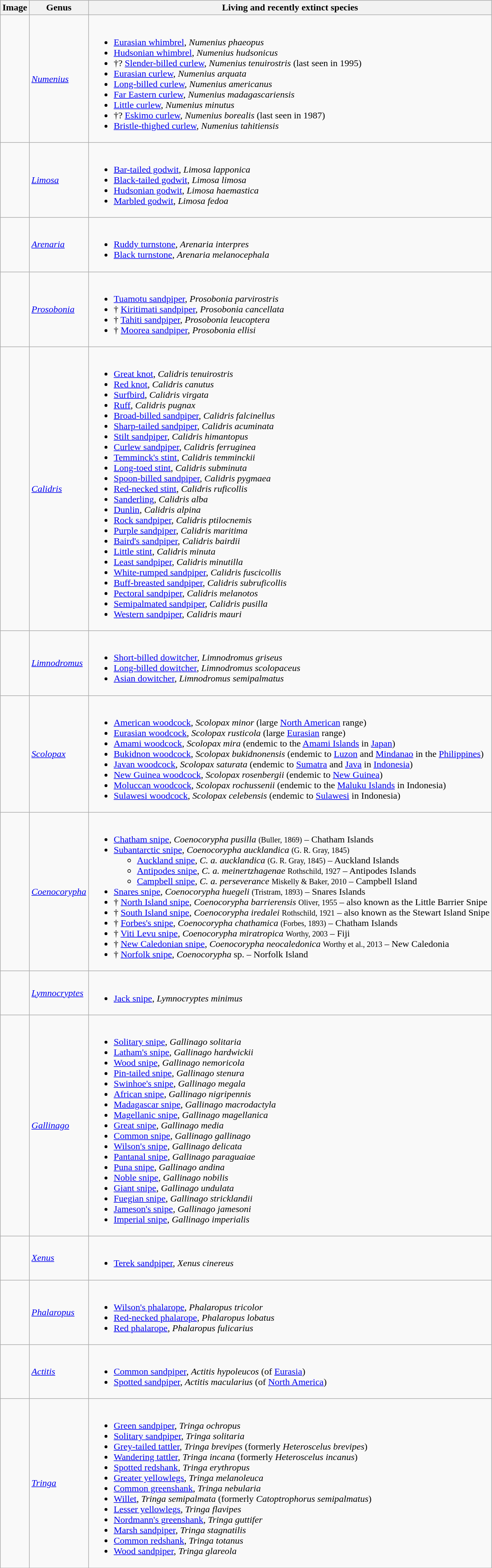<table class="wikitable">
<tr>
<th>Image</th>
<th>Genus</th>
<th>Living and recently extinct species</th>
</tr>
<tr>
<td></td>
<td><em><a href='#'>Numenius</a></em> </td>
<td><br><ul><li><a href='#'>Eurasian whimbrel</a>, <em>Numenius phaeopus</em></li><li><a href='#'>Hudsonian whimbrel</a>, <em>Numenius hudsonicus</em></li><li>†? <a href='#'>Slender-billed curlew</a>, <em>Numenius tenuirostris</em> (last seen in 1995)</li><li><a href='#'>Eurasian curlew</a>, <em>Numenius arquata</em></li><li><a href='#'>Long-billed curlew</a>, <em>Numenius americanus</em></li><li><a href='#'>Far Eastern curlew</a>, <em>Numenius madagascariensis</em></li><li><a href='#'>Little curlew</a>, <em>Numenius minutus</em></li><li>†? <a href='#'>Eskimo curlew</a>, <em>Numenius borealis</em> (last seen in 1987)</li><li><a href='#'>Bristle-thighed curlew</a>, <em>Numenius tahitiensis</em></li></ul></td>
</tr>
<tr>
<td></td>
<td><em><a href='#'>Limosa</a></em> </td>
<td><br><ul><li><a href='#'>Bar-tailed godwit</a>, <em>Limosa lapponica</em></li><li><a href='#'>Black-tailed godwit</a>, <em>Limosa limosa</em></li><li><a href='#'>Hudsonian godwit</a>, <em>Limosa haemastica</em></li><li><a href='#'>Marbled godwit</a>, <em>Limosa fedoa</em></li></ul></td>
</tr>
<tr>
<td></td>
<td><em><a href='#'>Arenaria</a></em> </td>
<td><br><ul><li><a href='#'>Ruddy turnstone</a>, <em>Arenaria interpres</em></li><li><a href='#'>Black turnstone</a>, <em>Arenaria melanocephala</em></li></ul></td>
</tr>
<tr>
<td></td>
<td><em><a href='#'>Prosobonia</a></em> </td>
<td><br><ul><li><a href='#'>Tuamotu sandpiper</a>, <em>Prosobonia parvirostris</em></li><li>† <a href='#'>Kiritimati sandpiper</a>, <em>Prosobonia cancellata</em></li><li>† <a href='#'>Tahiti sandpiper</a>, <em>Prosobonia leucoptera</em></li><li>† <a href='#'>Moorea sandpiper</a>, <em>Prosobonia ellisi</em></li></ul></td>
</tr>
<tr>
<td></td>
<td><em><a href='#'>Calidris</a></em> </td>
<td><br><ul><li><a href='#'>Great knot</a>, <em>Calidris tenuirostris</em></li><li><a href='#'>Red knot</a>, <em>Calidris canutus</em></li><li><a href='#'>Surfbird</a>, <em>Calidris virgata</em></li><li><a href='#'>Ruff</a>, <em>Calidris pugnax</em></li><li><a href='#'>Broad-billed sandpiper</a>, <em>Calidris falcinellus</em></li><li><a href='#'>Sharp-tailed sandpiper</a>, <em>Calidris acuminata</em></li><li><a href='#'>Stilt sandpiper</a>, <em>Calidris himantopus</em></li><li><a href='#'>Curlew sandpiper</a>, <em>Calidris ferruginea</em></li><li><a href='#'>Temminck's stint</a>, <em>Calidris temminckii</em></li><li><a href='#'>Long-toed stint</a>, <em>Calidris subminuta</em></li><li><a href='#'>Spoon-billed sandpiper</a>, <em>Calidris pygmaea</em></li><li><a href='#'>Red-necked stint</a>, <em>Calidris ruficollis</em></li><li><a href='#'>Sanderling</a>, <em>Calidris alba</em></li><li><a href='#'>Dunlin</a>, <em>Calidris alpina</em></li><li><a href='#'>Rock sandpiper</a>, <em>Calidris ptilocnemis</em></li><li><a href='#'>Purple sandpiper</a>, <em>Calidris maritima</em></li><li><a href='#'>Baird's sandpiper</a>, <em>Calidris bairdii</em></li><li><a href='#'>Little stint</a>, <em>Calidris minuta</em></li><li><a href='#'>Least sandpiper</a>, <em>Calidris minutilla</em></li><li><a href='#'>White-rumped sandpiper</a>, <em>Calidris fuscicollis</em></li><li><a href='#'>Buff-breasted sandpiper</a>, <em>Calidris subruficollis</em></li><li><a href='#'>Pectoral sandpiper</a>, <em>Calidris melanotos</em></li><li><a href='#'>Semipalmated sandpiper</a>, <em>Calidris pusilla</em></li><li><a href='#'>Western sandpiper</a>, <em>Calidris mauri</em></li></ul></td>
</tr>
<tr>
<td></td>
<td><em><a href='#'>Limnodromus</a></em> </td>
<td><br><ul><li><a href='#'>Short-billed dowitcher</a>, <em>Limnodromus griseus</em></li><li><a href='#'>Long-billed dowitcher</a>, <em>Limnodromus scolopaceus</em></li><li><a href='#'>Asian dowitcher</a>, <em>Limnodromus semipalmatus</em></li></ul></td>
</tr>
<tr>
<td></td>
<td><em><a href='#'>Scolopax</a></em> </td>
<td><br><ul><li><a href='#'>American woodcock</a>, <em>Scolopax minor</em> (large <a href='#'>North American</a> range)</li><li><a href='#'>Eurasian woodcock</a>, <em>Scolopax rusticola</em> (large <a href='#'>Eurasian</a> range)</li><li><a href='#'>Amami woodcock</a>, <em>Scolopax mira</em> (endemic to the <a href='#'>Amami Islands</a> in <a href='#'>Japan</a>)</li><li><a href='#'>Bukidnon woodcock</a>, <em>Scolopax bukidnonensis</em> (endemic to <a href='#'>Luzon</a> and <a href='#'>Mindanao</a> in the <a href='#'>Philippines</a>)</li><li><a href='#'>Javan woodcock</a>, <em>Scolopax saturata</em> (endemic to <a href='#'>Sumatra</a> and <a href='#'>Java</a> in <a href='#'>Indonesia</a>)</li><li><a href='#'>New Guinea woodcock</a>, <em>Scolopax rosenbergii</em> (endemic to <a href='#'>New Guinea</a>)</li><li><a href='#'>Moluccan woodcock</a>, <em>Scolopax rochussenii</em> (endemic to the <a href='#'>Maluku Islands</a> in Indonesia)</li><li><a href='#'>Sulawesi woodcock</a>, <em>Scolopax celebensis</em> (endemic to <a href='#'>Sulawesi</a> in Indonesia)</li></ul></td>
</tr>
<tr>
<td></td>
<td><em><a href='#'>Coenocorypha</a></em> </td>
<td><br><ul><li><a href='#'>Chatham snipe</a>, <em>Coenocorypha pusilla</em> <small>(Buller, 1869)</small> – Chatham Islands</li><li><a href='#'>Subantarctic snipe</a>, <em>Coenocorypha aucklandica</em> <small>(G. R. Gray, 1845)</small><ul><li><a href='#'>Auckland snipe</a>, <em>C. a. aucklandica</em> <small>(G. R. Gray, 1845)</small> – Auckland Islands</li><li><a href='#'>Antipodes snipe</a>, <em>C. a. meinertzhagenae</em> <small>Rothschild, 1927</small> – Antipodes Islands</li><li><a href='#'>Campbell snipe</a>, <em>C. a. perseverance</em> <small>Miskelly & Baker, 2010</small> – Campbell Island</li></ul></li><li><a href='#'>Snares snipe</a>, <em>Coenocorypha huegeli</em> <small>(Tristram, 1893)</small> – Snares Islands</li><li>† <a href='#'>North Island snipe</a>, <em>Coenocorypha barrierensis</em> <small>Oliver, 1955</small> – also known as the Little Barrier Snipe</li><li>† <a href='#'>South Island snipe</a>, <em>Coenocorypha iredalei</em> <small>Rothschild, 1921</small> – also known as the Stewart Island Snipe</li><li>† <a href='#'>Forbes's snipe</a>, <em>Coenocorypha chathamica</em> <small>(Forbes, 1893)</small> – Chatham Islands</li><li>† <a href='#'>Viti Levu snipe</a>, <em>Coenocorypha miratropica</em> <small>Worthy, 2003</small> – Fiji</li><li>† <a href='#'>New Caledonian snipe</a>, <em>Coenocorypha neocaledonica</em> <small>Worthy et al., 2013</small> – New Caledonia</li><li>† <a href='#'>Norfolk snipe</a>, <em>Coenocorypha</em> sp. – Norfolk Island</li></ul></td>
</tr>
<tr>
<td></td>
<td><em><a href='#'>Lymnocryptes</a></em> </td>
<td><br><ul><li><a href='#'>Jack snipe</a>, <em>Lymnocryptes minimus</em></li></ul></td>
</tr>
<tr>
<td></td>
<td><em><a href='#'>Gallinago</a></em> </td>
<td><br><ul><li><a href='#'>Solitary snipe</a>, <em>Gallinago solitaria</em></li><li><a href='#'>Latham's snipe</a>, <em>Gallinago hardwickii</em></li><li><a href='#'>Wood snipe</a>, <em>Gallinago nemoricola</em></li><li><a href='#'>Pin-tailed snipe</a>, <em>Gallinago stenura</em></li><li><a href='#'>Swinhoe's snipe</a>, <em>Gallinago megala</em></li><li><a href='#'>African snipe</a>, <em>Gallinago nigripennis</em></li><li><a href='#'>Madagascar snipe</a>, <em>Gallinago macrodactyla</em></li><li><a href='#'>Magellanic snipe</a>, <em>Gallinago magellanica</em></li><li><a href='#'>Great snipe</a>, <em>Gallinago media</em></li><li><a href='#'>Common snipe</a>, <em>Gallinago gallinago</em></li><li><a href='#'>Wilson's snipe</a>, <em>Gallinago delicata</em></li><li><a href='#'>Pantanal snipe</a>, <em>Gallinago paraguaiae</em></li><li><a href='#'>Puna snipe</a>, <em>Gallinago andina</em></li><li><a href='#'>Noble snipe</a>, <em>Gallinago nobilis</em></li><li><a href='#'>Giant snipe</a>, <em>Gallinago undulata</em></li><li><a href='#'>Fuegian snipe</a>, <em>Gallinago stricklandii</em></li><li><a href='#'>Jameson's snipe</a>, <em>Gallinago jamesoni</em></li><li><a href='#'>Imperial snipe</a>, <em>Gallinago imperialis</em></li></ul></td>
</tr>
<tr>
<td></td>
<td><em><a href='#'>Xenus</a></em> </td>
<td><br><ul><li><a href='#'>Terek sandpiper</a>, <em>Xenus cinereus</em></li></ul></td>
</tr>
<tr>
<td></td>
<td><em><a href='#'>Phalaropus</a></em> </td>
<td><br><ul><li><a href='#'>Wilson's phalarope</a>, <em>Phalaropus tricolor</em></li><li><a href='#'>Red-necked phalarope</a>, <em>Phalaropus lobatus</em></li><li><a href='#'>Red phalarope</a>, <em>Phalaropus fulicarius</em></li></ul></td>
</tr>
<tr>
<td></td>
<td><em><a href='#'>Actitis</a></em> </td>
<td><br><ul><li><a href='#'>Common sandpiper</a>, <em>Actitis hypoleucos</em> (of <a href='#'>Eurasia</a>)</li><li><a href='#'>Spotted sandpiper</a>, <em>Actitis macularius</em> (of <a href='#'>North America</a>)</li></ul></td>
</tr>
<tr>
<td></td>
<td><em><a href='#'>Tringa</a></em> </td>
<td><br><ul><li><a href='#'>Green sandpiper</a>, <em>Tringa ochropus</em></li><li><a href='#'>Solitary sandpiper</a>, <em>Tringa solitaria</em></li><li><a href='#'>Grey-tailed tattler</a>, <em>Tringa brevipes</em> (formerly <em>Heteroscelus brevipes</em>)</li><li><a href='#'>Wandering tattler</a>, <em>Tringa incana</em> (formerly <em>Heteroscelus incanus</em>)</li><li><a href='#'>Spotted redshank</a>, <em>Tringa erythropus</em></li><li><a href='#'>Greater yellowlegs</a>, <em>Tringa melanoleuca</em></li><li><a href='#'>Common greenshank</a>, <em>Tringa nebularia</em></li><li><a href='#'>Willet</a>, <em>Tringa semipalmata</em> (formerly <em>Catoptrophorus semipalmatus</em>)</li><li><a href='#'>Lesser yellowlegs</a>, <em>Tringa flavipes</em></li><li><a href='#'>Nordmann's greenshank</a>, <em>Tringa guttifer</em></li><li><a href='#'>Marsh sandpiper</a>, <em>Tringa stagnatilis</em></li><li><a href='#'>Common redshank</a>, <em>Tringa totanus</em></li><li><a href='#'>Wood sandpiper</a>, <em>Tringa glareola</em></li></ul></td>
</tr>
<tr>
</tr>
</table>
